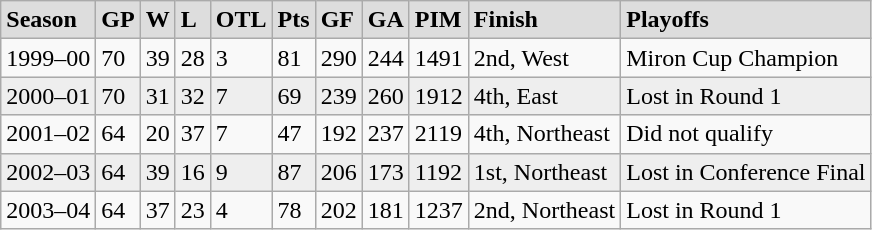<table class="wikitable">
<tr style="font-weight:bold; background-color:#dddddd;" |>
<td>Season</td>
<td>GP</td>
<td>W</td>
<td>L</td>
<td>OTL</td>
<td>Pts</td>
<td>GF</td>
<td>GA</td>
<td>PIM</td>
<td>Finish</td>
<td>Playoffs</td>
</tr>
<tr>
<td [>1999–00</td>
<td>70</td>
<td>39</td>
<td>28</td>
<td>3</td>
<td>81</td>
<td>290</td>
<td>244</td>
<td>1491</td>
<td>2nd, West</td>
<td>Miron Cup Champion</td>
</tr>
<tr bgcolor="#eeeeee">
<td [>2000–01</td>
<td>70</td>
<td>31</td>
<td>32</td>
<td>7</td>
<td>69</td>
<td>239</td>
<td>260</td>
<td>1912</td>
<td>4th, East</td>
<td>Lost in Round 1</td>
</tr>
<tr>
<td [>2001–02</td>
<td>64</td>
<td>20</td>
<td>37</td>
<td>7</td>
<td>47</td>
<td>192</td>
<td>237</td>
<td>2119</td>
<td>4th, Northeast</td>
<td>Did not qualify</td>
</tr>
<tr bgcolor="#eeeeee">
<td [>2002–03</td>
<td>64</td>
<td>39</td>
<td>16</td>
<td>9</td>
<td>87</td>
<td>206</td>
<td>173</td>
<td>1192</td>
<td>1st, Northeast</td>
<td>Lost in Conference Final</td>
</tr>
<tr>
<td [>2003–04</td>
<td>64</td>
<td>37</td>
<td>23</td>
<td>4</td>
<td>78</td>
<td>202</td>
<td>181</td>
<td>1237</td>
<td>2nd, Northeast</td>
<td>Lost in Round 1</td>
</tr>
</table>
